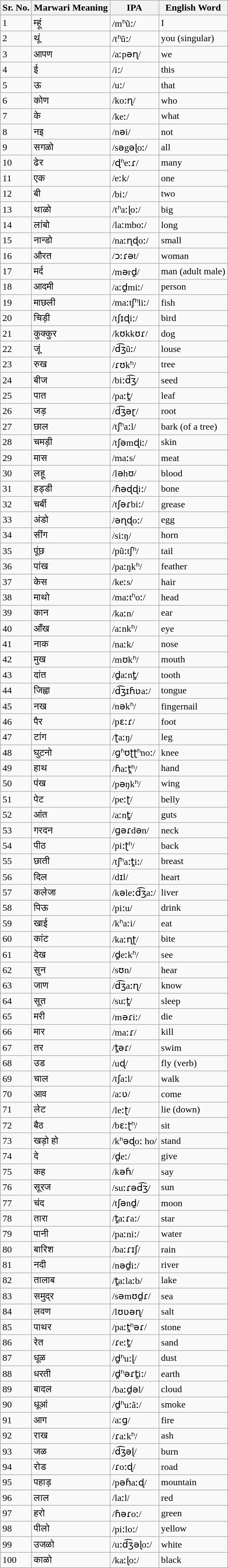<table class="wikitable">
<tr>
<th>Sr. No.</th>
<th>Marwari Meaning</th>
<th>IPA</th>
<th>English Word</th>
</tr>
<tr>
<td>1</td>
<td>म्हूं</td>
<td>/mʰũː/</td>
<td>I</td>
</tr>
<tr>
<td>2</td>
<td>थूं</td>
<td>/tʰũː/</td>
<td>you (singular)</td>
</tr>
<tr>
<td>3</td>
<td>आपण</td>
<td>/aːpəɳ/</td>
<td>we</td>
</tr>
<tr>
<td>4</td>
<td>ई</td>
<td>/iː/</td>
<td>this</td>
</tr>
<tr>
<td>5</td>
<td>ऊ</td>
<td>/uː/</td>
<td>that</td>
</tr>
<tr>
<td>6</td>
<td>कोण</td>
<td>/koːɳ/</td>
<td>who</td>
</tr>
<tr>
<td>7</td>
<td>के</td>
<td>/keː/</td>
<td>what</td>
</tr>
<tr>
<td>8</td>
<td>नइ</td>
<td>/nəi/</td>
<td>not</td>
</tr>
<tr>
<td>9</td>
<td>सगळो</td>
<td>/səgəɭoː/</td>
<td>all</td>
</tr>
<tr>
<td>10</td>
<td>ढेर</td>
<td>/ɖʰeːɾ/</td>
<td>many</td>
</tr>
<tr>
<td>11</td>
<td>एक</td>
<td>/eːk/</td>
<td>one</td>
</tr>
<tr>
<td>12</td>
<td>बी</td>
<td>/biː/</td>
<td>two</td>
</tr>
<tr>
<td>13</td>
<td>थाळो</td>
<td>/tʰaːɭoː/</td>
<td>big</td>
</tr>
<tr>
<td>14</td>
<td>लांबो</td>
<td>/laːmboː/</td>
<td>long</td>
</tr>
<tr>
<td>15</td>
<td>नान्डो</td>
<td>/naːɳɖoː/</td>
<td>small</td>
</tr>
<tr>
<td>16</td>
<td>औरत</td>
<td>/ɔːɾət/</td>
<td>woman</td>
</tr>
<tr>
<td>17</td>
<td>मर्द</td>
<td>/mərd̪/</td>
<td>man (adult male)</td>
</tr>
<tr>
<td>18</td>
<td>आदमी</td>
<td>/aːd̪miː/</td>
<td>person</td>
</tr>
<tr>
<td>19</td>
<td>माछली</td>
<td>/maːtʃʰliː/</td>
<td>fish</td>
</tr>
<tr>
<td>20</td>
<td>चिड़ी</td>
<td>/tʃɪɖiː/</td>
<td>bird</td>
</tr>
<tr>
<td>21</td>
<td>कुक्कुर</td>
<td>/kʊkkʊɾ/</td>
<td>dog</td>
</tr>
<tr>
<td>22</td>
<td>जूं</td>
<td>/d͡ʒũː/</td>
<td>louse</td>
</tr>
<tr>
<td>23</td>
<td>रुख</td>
<td>/ɾʊkʰ/</td>
<td>tree</td>
</tr>
<tr>
<td>24</td>
<td>बीज</td>
<td>/biːd͡ʒ/</td>
<td>seed</td>
</tr>
<tr>
<td>25</td>
<td>पात</td>
<td>/paːt̪/</td>
<td>leaf</td>
</tr>
<tr>
<td>26</td>
<td>जड़</td>
<td>/d͡ʒəɽ/</td>
<td>root</td>
</tr>
<tr>
<td>27</td>
<td>छाल</td>
<td>/tʃʰaːl/</td>
<td>bark (of a tree)</td>
</tr>
<tr>
<td>28</td>
<td>चमड़ी</td>
<td>/tʃəmɖiː/</td>
<td>skin</td>
</tr>
<tr>
<td>29</td>
<td>मास</td>
<td>/maːs/</td>
<td>meat</td>
</tr>
<tr>
<td>30</td>
<td>लहू</td>
<td>/ləhʊ/</td>
<td>blood</td>
</tr>
<tr>
<td>31</td>
<td>हड्डी</td>
<td>/ɦəɖɖiː/</td>
<td>bone</td>
</tr>
<tr>
<td>32</td>
<td>चर्बी</td>
<td>/tʃəɾbiː/</td>
<td>grease</td>
</tr>
<tr>
<td>33</td>
<td>अंडो</td>
<td>/əɳɖoː/</td>
<td>egg</td>
</tr>
<tr>
<td>34</td>
<td>सींग</td>
<td>/siːŋ/</td>
<td>horn</td>
</tr>
<tr>
<td>35</td>
<td>पूंछ</td>
<td>/pũːtʃʰ/</td>
<td>tail</td>
</tr>
<tr>
<td>36</td>
<td>पांख</td>
<td>/paːŋkʰ/</td>
<td>feather</td>
</tr>
<tr>
<td>37</td>
<td>केस</td>
<td>/keːs/</td>
<td>hair</td>
</tr>
<tr>
<td>38</td>
<td>माथो</td>
<td>/maːtʰoː/</td>
<td>head</td>
</tr>
<tr>
<td>39</td>
<td>कान</td>
<td>/kaːn/</td>
<td>ear</td>
</tr>
<tr>
<td>40</td>
<td>आँख</td>
<td>/aːnkʰ/</td>
<td>eye</td>
</tr>
<tr>
<td>41</td>
<td>नाक</td>
<td>/naːk/</td>
<td>nose</td>
</tr>
<tr>
<td>42</td>
<td>मुख</td>
<td>/mʊkʰ/</td>
<td>mouth</td>
</tr>
<tr>
<td>43</td>
<td>दांत</td>
<td>/d̪aːnt̪/</td>
<td>tooth</td>
</tr>
<tr>
<td>44</td>
<td>जिह्वा</td>
<td>/d͡ʒɪɦʋaː/</td>
<td>tongue</td>
</tr>
<tr>
<td>45</td>
<td>नख</td>
<td>/nəkʰ/</td>
<td>fingernail</td>
</tr>
<tr>
<td>46</td>
<td>पैर</td>
<td>/pɛːɾ/</td>
<td>foot</td>
</tr>
<tr>
<td>47</td>
<td>टांग</td>
<td>/ʈaːŋ/</td>
<td>leg</td>
</tr>
<tr>
<td>48</td>
<td>घुटनो</td>
<td>/ɡʱʊʈʈʰnoː/</td>
<td>knee</td>
</tr>
<tr>
<td>49</td>
<td>हाथ</td>
<td>/ɦaːt̪ʰ/</td>
<td>hand</td>
</tr>
<tr>
<td>50</td>
<td>पंख</td>
<td>/pəŋkʰ/</td>
<td>wing</td>
</tr>
<tr>
<td>51</td>
<td>पेट</td>
<td>/peːʈ/</td>
<td>belly</td>
</tr>
<tr>
<td>52</td>
<td>आंत</td>
<td>/aːnt̪/</td>
<td>guts</td>
</tr>
<tr>
<td>53</td>
<td>गरदन</td>
<td>/ɡəɾdən/</td>
<td>neck</td>
</tr>
<tr>
<td>54</td>
<td>पीठ</td>
<td>/piːʈʰ/</td>
<td>back</td>
</tr>
<tr>
<td>55</td>
<td>छाती</td>
<td>/tʃʰaːt̪iː/</td>
<td>breast</td>
</tr>
<tr>
<td>56</td>
<td>दिल</td>
<td>/dɪl/</td>
<td>heart</td>
</tr>
<tr>
<td>57</td>
<td>कलेजा</td>
<td>/kəleːd͡ʒaː/</td>
<td>liver</td>
</tr>
<tr>
<td>58</td>
<td>पिऊ</td>
<td>/piːu/</td>
<td>drink</td>
</tr>
<tr>
<td>59</td>
<td>खाई</td>
<td>/kʰaːi/</td>
<td>eat</td>
</tr>
<tr>
<td>60</td>
<td>कांट</td>
<td>/kaːɳʈ/</td>
<td>bite</td>
</tr>
<tr>
<td>61</td>
<td>देख</td>
<td>/d̪eːkʰ/</td>
<td>see</td>
</tr>
<tr>
<td>62</td>
<td>सुन</td>
<td>/sʊn/</td>
<td>hear</td>
</tr>
<tr>
<td>63</td>
<td>जाण</td>
<td>/d͡ʒaːɳ/</td>
<td>know</td>
</tr>
<tr>
<td>64</td>
<td>सूत</td>
<td>/suːt̪/</td>
<td>sleep</td>
</tr>
<tr>
<td>65</td>
<td>मरी</td>
<td>/məɾiː/</td>
<td>die</td>
</tr>
<tr>
<td>66</td>
<td>मार</td>
<td>/maːɾ/</td>
<td>kill</td>
</tr>
<tr>
<td>67</td>
<td>तर</td>
<td>/t̪əɾ/</td>
<td>swim</td>
</tr>
<tr>
<td>68</td>
<td>उड</td>
<td>/uɖ/</td>
<td>fly (verb)</td>
</tr>
<tr>
<td>69</td>
<td>चाल</td>
<td>/tʃaːl/</td>
<td>walk</td>
</tr>
<tr>
<td>70</td>
<td>आव</td>
<td>/aːʋ/</td>
<td>come</td>
</tr>
<tr>
<td>71</td>
<td>लेट</td>
<td>/leːʈ/</td>
<td>lie (down)</td>
</tr>
<tr>
<td>72</td>
<td>बैठ</td>
<td>/bɛːʈʰ/</td>
<td>sit</td>
</tr>
<tr>
<td>73</td>
<td>खड़ो हो</td>
<td>/kʰəɖoː ho/</td>
<td>stand</td>
</tr>
<tr>
<td>74</td>
<td>दे</td>
<td>/d̪eː/</td>
<td>give</td>
</tr>
<tr>
<td>75</td>
<td>कह</td>
<td>/kəɦ/</td>
<td>say</td>
</tr>
<tr>
<td>76</td>
<td>सूरज</td>
<td>/suːɾəd͡ʒ/</td>
<td>sun</td>
</tr>
<tr>
<td>77</td>
<td>चंद</td>
<td>/tʃənd̪/</td>
<td>moon</td>
</tr>
<tr>
<td>78</td>
<td>तारा</td>
<td>/t̪aːɾaː/</td>
<td>star</td>
</tr>
<tr>
<td>79</td>
<td>पानी</td>
<td>/paːniː/</td>
<td>water</td>
</tr>
<tr>
<td>80</td>
<td>बारिश</td>
<td>/baːɾɪʃ/</td>
<td>rain</td>
</tr>
<tr>
<td>81</td>
<td>नदी</td>
<td>/nəd̪iː/</td>
<td>river</td>
</tr>
<tr>
<td>82</td>
<td>तालाब</td>
<td>/t̪aːlaːb/</td>
<td>lake</td>
</tr>
<tr>
<td>83</td>
<td>समुद्र</td>
<td>/səmʊd̪ɾ/</td>
<td>sea</td>
</tr>
<tr>
<td>84</td>
<td>लवण</td>
<td>/lʊʋəɳ/</td>
<td>salt</td>
</tr>
<tr>
<td>85</td>
<td>पाथर</td>
<td>/paːt̪ʰəɾ/</td>
<td>stone</td>
</tr>
<tr>
<td>86</td>
<td>रेत</td>
<td>/ɾeːt̪/</td>
<td>sand</td>
</tr>
<tr>
<td>87</td>
<td>धूळ</td>
<td>/d̪ʰuːɭ/</td>
<td>dust</td>
</tr>
<tr>
<td>88</td>
<td>धरती</td>
<td>/d̪ʰəɾt̪iː/</td>
<td>earth</td>
</tr>
<tr>
<td>89</td>
<td>बादल</td>
<td>/baːd̪əl/</td>
<td>cloud</td>
</tr>
<tr>
<td>90</td>
<td>धूआं</td>
<td>/d̪ʰuːãː/</td>
<td>smoke</td>
</tr>
<tr>
<td>91</td>
<td>आग</td>
<td>/aːɡ/</td>
<td>fire</td>
</tr>
<tr>
<td>92</td>
<td>राख</td>
<td>/ɾaːkʰ/</td>
<td>ash</td>
</tr>
<tr>
<td>93</td>
<td>जळ</td>
<td>/d͡ʒəɭ/</td>
<td>burn</td>
</tr>
<tr>
<td>94</td>
<td>रोड</td>
<td>/ɾoːɖ/</td>
<td>road</td>
</tr>
<tr>
<td>95</td>
<td>पहाड़</td>
<td>/pəɦaːɖ/</td>
<td>mountain</td>
</tr>
<tr>
<td>96</td>
<td>लाल</td>
<td>/laːl/</td>
<td>red</td>
</tr>
<tr>
<td>97</td>
<td>हरो</td>
<td>/ɦəɾoː/</td>
<td>green</td>
</tr>
<tr>
<td>98</td>
<td>पीलो</td>
<td>/piːloː/</td>
<td>yellow</td>
</tr>
<tr>
<td>99</td>
<td>उजळो</td>
<td>/uːd͡ʒəɭoː/</td>
<td>white</td>
</tr>
<tr>
<td>100</td>
<td>काळो</td>
<td>/kaːɭoː/</td>
<td>black</td>
</tr>
</table>
